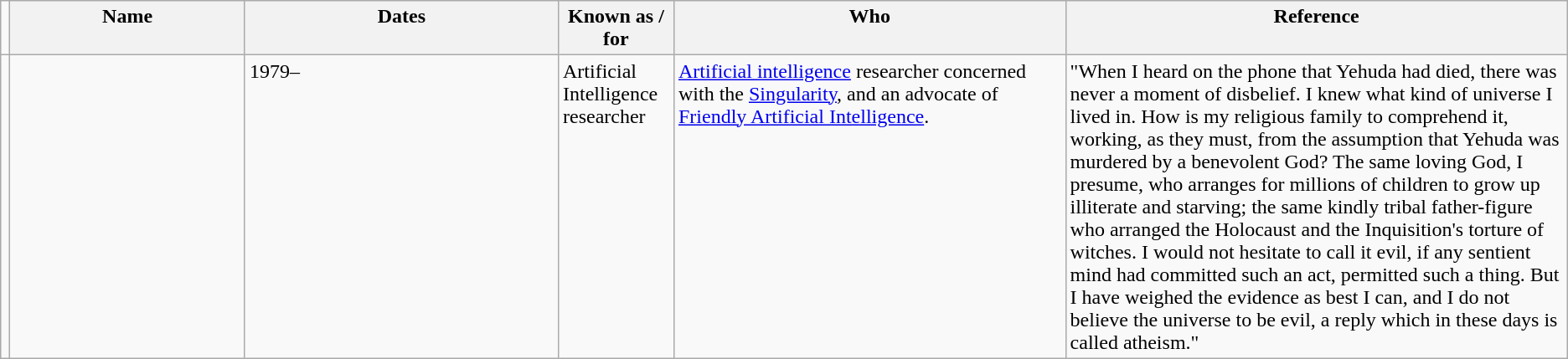<table class="wikitable sortable">
<tr style="vertical-align:top; text-align:left;">
<td></td>
<th style="width:15%;">Name</th>
<th class="unsortable"! style="width:20%;">Dates</th>
<th>Known as / for</th>
<th style="width:25%;">Who</th>
<th class="unsortable">Reference</th>
</tr>
<tr valign="top">
<td></td>
<td></td>
<td>1979–</td>
<td>Artificial Intelligence researcher</td>
<td><a href='#'>Artificial intelligence</a> researcher concerned with the <a href='#'>Singularity</a>, and an advocate of <a href='#'>Friendly Artificial Intelligence</a>.</td>
<td>"When I heard on the phone that Yehuda had died, there was never a moment of disbelief. I knew what kind of universe I lived in. How is my religious family to comprehend it, working, as they must, from the assumption that Yehuda was murdered by a benevolent God? The same loving God, I presume, who arranges for millions of children to grow up illiterate and starving; the same kindly tribal father-figure who arranged the Holocaust and the Inquisition's torture of witches. I would not hesitate to call it evil, if any sentient mind had committed such an act, permitted such a thing. But I have weighed the evidence as best I can, and I do not believe the universe to be evil, a reply which in these days is called atheism."</td>
</tr>
</table>
